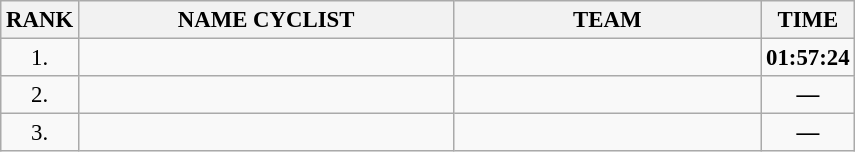<table class="wikitable" style="font-size:95%;">
<tr>
<th>RANK</th>
<th align="left" style="width: 16em">NAME CYCLIST</th>
<th align="left" style="width: 13em">TEAM</th>
<th>TIME</th>
</tr>
<tr>
<td align="center">1.</td>
<td></td>
<td></td>
<td align="center"><strong>01:57:24</strong></td>
</tr>
<tr>
<td align="center">2.</td>
<td></td>
<td></td>
<td align="center"><strong>—</strong></td>
</tr>
<tr>
<td align="center">3.</td>
<td></td>
<td></td>
<td align="center"><strong>—</strong></td>
</tr>
</table>
